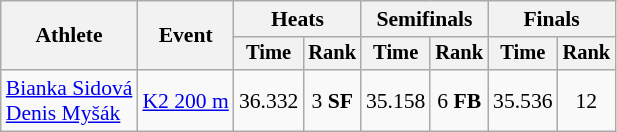<table class="wikitable" style="font-size:90%">
<tr>
<th rowspan="2">Athlete</th>
<th rowspan="2">Event</th>
<th colspan=2>Heats</th>
<th colspan=2>Semifinals</th>
<th colspan=2>Finals</th>
</tr>
<tr style="font-size:95%">
<th>Time</th>
<th>Rank</th>
<th>Time</th>
<th>Rank</th>
<th>Time</th>
<th>Rank</th>
</tr>
<tr align=center>
<td align=left><a href='#'>Bianka Sidová</a><br><a href='#'>Denis Myšák</a></td>
<td align=left><a href='#'>K2 200 m</a></td>
<td>36.332</td>
<td>3 <strong>SF</strong></td>
<td>35.158</td>
<td>6 <strong>FB</strong></td>
<td>35.536</td>
<td>12</td>
</tr>
</table>
